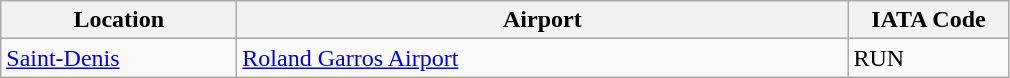<table class="wikitable">
<tr>
<th scope="col" style="width:150px;"><strong>Location</strong></th>
<th scope="col" style="width:400px;"><strong>Airport</strong></th>
<th scope="col" style="width:100px;"><strong>IATA Code</strong></th>
</tr>
<tr>
<td><a href='#'>Saint-Denis</a></td>
<td><a href='#'>Roland Garros Airport</a></td>
<td>RUN</td>
</tr>
</table>
